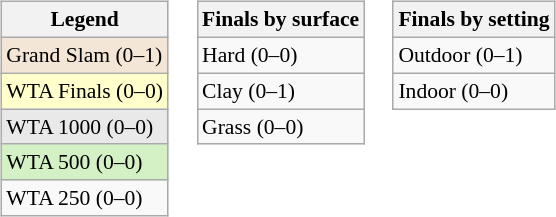<table>
<tr style="vertical-align:top">
<td><br><table class=wikitable style="font-size:90%">
<tr>
<th scope="col">Legend</th>
</tr>
<tr style=background:#f3e6d7>
<td>Grand Slam (0–1)</td>
</tr>
<tr style="background:#ffffcc">
<td>WTA Finals (0–0)</td>
</tr>
<tr style="background:#e9e9e9">
<td>WTA 1000 (0–0)</td>
</tr>
<tr style="background:#d4f1c5">
<td>WTA 500 (0–0)</td>
</tr>
<tr>
<td>WTA 250 (0–0)</td>
</tr>
</table>
</td>
<td><br><table class=wikitable style="font-size:90%">
<tr>
<th scope="col">Finals by surface</th>
</tr>
<tr>
<td>Hard (0–0)</td>
</tr>
<tr>
<td>Clay (0–1)</td>
</tr>
<tr>
<td>Grass (0–0)</td>
</tr>
</table>
</td>
<td><br><table class=wikitable style="font-size:90%">
<tr>
<th scope="col">Finals by setting</th>
</tr>
<tr>
<td>Outdoor (0–1)</td>
</tr>
<tr>
<td>Indoor (0–0)</td>
</tr>
</table>
</td>
</tr>
</table>
